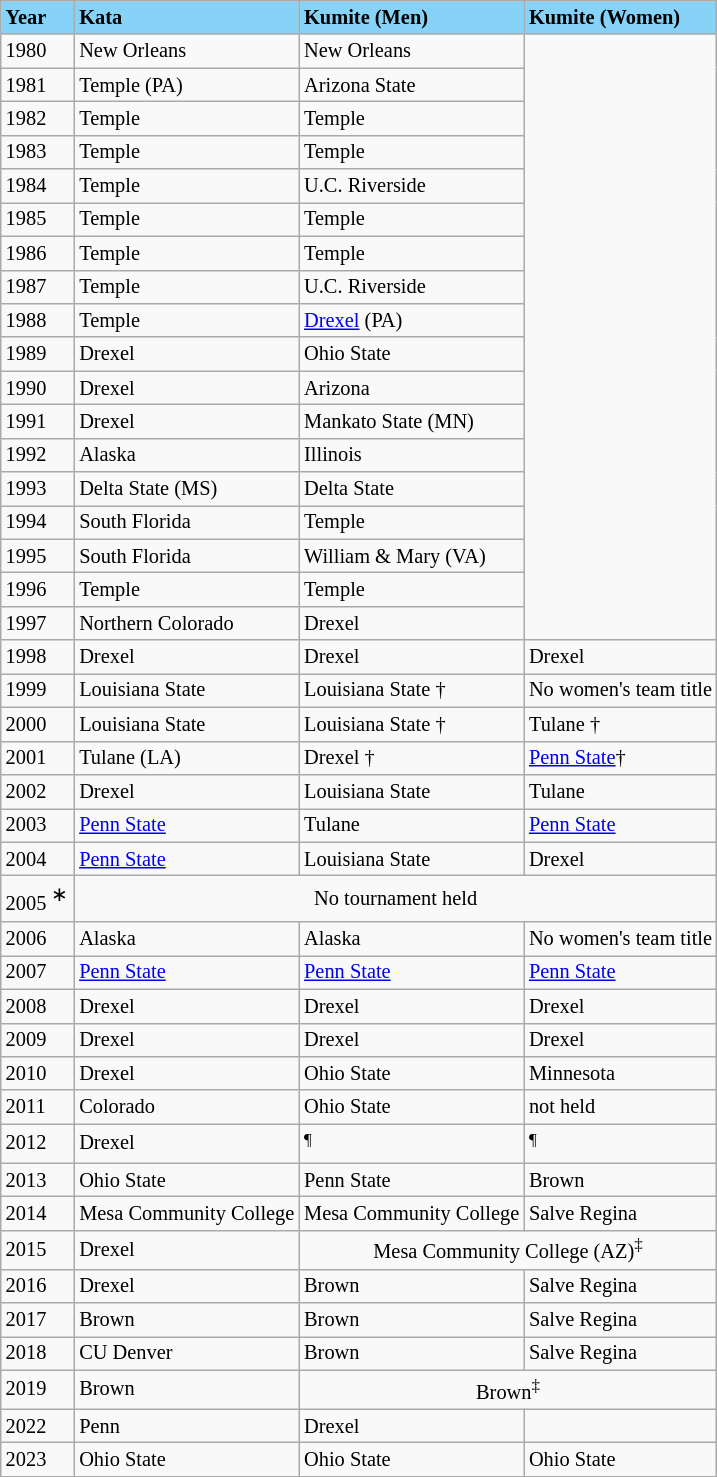<table class="wikitable" style="font-size:85%;">
<tr ! style="background-color: #87D3F8;">
<td><strong>Year</strong></td>
<td><strong>Kata</strong></td>
<td><strong>Kumite (Men)</strong></td>
<td><strong>Kumite (Women)</strong></td>
</tr>
<tr --->
<td>1980</td>
<td>New Orleans</td>
<td>New Orleans</td>
<td rowspan=18></td>
</tr>
<tr --->
<td>1981</td>
<td>Temple (PA)</td>
<td>Arizona State</td>
</tr>
<tr --->
<td>1982</td>
<td>Temple</td>
<td>Temple</td>
</tr>
<tr --->
<td>1983</td>
<td>Temple</td>
<td>Temple</td>
</tr>
<tr --->
<td>1984</td>
<td>Temple</td>
<td>U.C. Riverside</td>
</tr>
<tr --->
<td>1985</td>
<td>Temple</td>
<td>Temple</td>
</tr>
<tr --->
<td>1986</td>
<td>Temple</td>
<td>Temple</td>
</tr>
<tr --->
<td>1987</td>
<td>Temple</td>
<td>U.C. Riverside</td>
</tr>
<tr --->
<td>1988</td>
<td>Temple</td>
<td><a href='#'>Drexel</a> (PA)</td>
</tr>
<tr --->
<td>1989</td>
<td>Drexel</td>
<td>Ohio State</td>
</tr>
<tr --->
<td>1990</td>
<td>Drexel</td>
<td>Arizona</td>
</tr>
<tr --->
<td>1991</td>
<td>Drexel</td>
<td>Mankato State (MN)</td>
</tr>
<tr --->
<td>1992</td>
<td>Alaska</td>
<td>Illinois</td>
</tr>
<tr --->
<td>1993</td>
<td>Delta State (MS)</td>
<td>Delta State</td>
</tr>
<tr --->
<td>1994</td>
<td>South Florida</td>
<td>Temple</td>
</tr>
<tr --->
<td>1995</td>
<td>South Florida</td>
<td>William & Mary (VA)</td>
</tr>
<tr --->
<td>1996</td>
<td>Temple</td>
<td>Temple</td>
</tr>
<tr --->
<td>1997</td>
<td>Northern Colorado</td>
<td>Drexel</td>
</tr>
<tr --->
<td>1998</td>
<td>Drexel</td>
<td>Drexel</td>
<td>Drexel</td>
</tr>
<tr --->
<td>1999</td>
<td>Louisiana State</td>
<td>Louisiana State †</td>
<td>No women's team title</td>
</tr>
<tr --->
<td>2000</td>
<td>Louisiana State</td>
<td>Louisiana State †</td>
<td>Tulane †</td>
</tr>
<tr --->
<td>2001</td>
<td>Tulane (LA)</td>
<td>Drexel †</td>
<td><a href='#'>Penn State</a>†</td>
</tr>
<tr --->
<td>2002</td>
<td>Drexel</td>
<td>Louisiana State</td>
<td>Tulane</td>
</tr>
<tr --->
<td>2003</td>
<td><a href='#'>Penn State</a></td>
<td>Tulane</td>
<td><a href='#'>Penn State</a></td>
</tr>
<tr --->
<td>2004</td>
<td><a href='#'>Penn State</a></td>
<td>Louisiana State</td>
<td>Drexel</td>
</tr>
<tr --->
<td>2005 <big><sup>∗</sup></big></td>
<td colspan=3 align=center>No tournament held</td>
</tr>
<tr --->
<td>2006</td>
<td>Alaska</td>
<td>Alaska</td>
<td>No women's team title</td>
</tr>
<tr --->
<td>2007</td>
<td><a href='#'>Penn State</a></td>
<td><a href='#'>Penn State</a></td>
<td><a href='#'>Penn State</a></td>
</tr>
<tr --->
<td>2008</td>
<td>Drexel</td>
<td>Drexel</td>
<td>Drexel</td>
</tr>
<tr --->
<td>2009</td>
<td>Drexel</td>
<td>Drexel</td>
<td>Drexel</td>
</tr>
<tr --->
<td>2010</td>
<td>Drexel</td>
<td>Ohio State</td>
<td>Minnesota</td>
</tr>
<tr --->
<td>2011</td>
<td>Colorado</td>
<td>Ohio State</td>
<td>not held</td>
</tr>
<tr --->
<td>2012</td>
<td>Drexel</td>
<td><sup>¶</sup></td>
<td><sup>¶</sup></td>
</tr>
<tr --->
<td>2013</td>
<td>Ohio State</td>
<td>Penn State</td>
<td>Brown</td>
</tr>
<tr --->
<td>2014</td>
<td>Mesa Community College</td>
<td>Mesa Community College</td>
<td>Salve Regina</td>
</tr>
<tr --->
<td>2015</td>
<td>Drexel</td>
<td colspan=2 align=center>Mesa Community College (AZ)<sup>‡</sup></td>
</tr>
<tr --->
<td>2016</td>
<td>Drexel</td>
<td>Brown</td>
<td>Salve Regina</td>
</tr>
<tr --->
<td>2017</td>
<td>Brown</td>
<td>Brown</td>
<td>Salve Regina</td>
</tr>
<tr --->
<td>2018</td>
<td>CU Denver</td>
<td>Brown</td>
<td>Salve Regina</td>
</tr>
<tr>
<td>2019</td>
<td>Brown</td>
<td colspan=2 align=center>Brown<sup>‡</sup></td>
</tr>
<tr>
<td>2022</td>
<td>Penn</td>
<td>Drexel</td>
<td></td>
</tr>
<tr>
<td>2023</td>
<td>Ohio State</td>
<td>Ohio State</td>
<td>Ohio State</td>
</tr>
</table>
